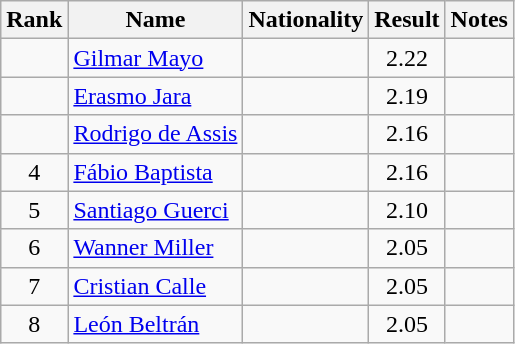<table class="wikitable sortable" style="text-align:center">
<tr>
<th>Rank</th>
<th>Name</th>
<th>Nationality</th>
<th>Result</th>
<th>Notes</th>
</tr>
<tr>
<td></td>
<td align=left><a href='#'>Gilmar Mayo</a></td>
<td align=left></td>
<td>2.22</td>
<td></td>
</tr>
<tr>
<td></td>
<td align=left><a href='#'>Erasmo Jara</a></td>
<td align=left></td>
<td>2.19</td>
<td></td>
</tr>
<tr>
<td></td>
<td align=left><a href='#'>Rodrigo de Assis</a></td>
<td align=left></td>
<td>2.16</td>
<td></td>
</tr>
<tr>
<td>4</td>
<td align=left><a href='#'>Fábio Baptista</a></td>
<td align=left></td>
<td>2.16</td>
<td></td>
</tr>
<tr>
<td>5</td>
<td align=left><a href='#'>Santiago Guerci</a></td>
<td align=left></td>
<td>2.10</td>
<td></td>
</tr>
<tr>
<td>6</td>
<td align=left><a href='#'>Wanner Miller</a></td>
<td align=left></td>
<td>2.05</td>
<td></td>
</tr>
<tr>
<td>7</td>
<td align=left><a href='#'>Cristian Calle</a></td>
<td align=left></td>
<td>2.05</td>
<td></td>
</tr>
<tr>
<td>8</td>
<td align=left><a href='#'>León Beltrán</a></td>
<td align=left></td>
<td>2.05</td>
<td></td>
</tr>
</table>
